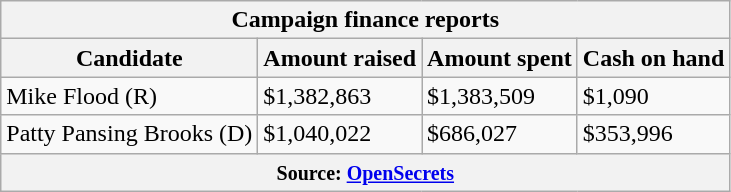<table class="wikitable">
<tr>
<th colspan="4">Campaign finance reports</th>
</tr>
<tr style="text-align:center;">
<th>Candidate</th>
<th>Amount raised</th>
<th>Amount spent</th>
<th>Cash on hand</th>
</tr>
<tr>
<td>Mike Flood (R)</td>
<td>$1,382,863</td>
<td>$1,383,509</td>
<td>$1,090</td>
</tr>
<tr>
<td>Patty Pansing Brooks (D)</td>
<td>$1,040,022</td>
<td>$686,027</td>
<td>$353,996</td>
</tr>
<tr>
<th colspan="4"><small>Source: <a href='#'>OpenSecrets</a></small></th>
</tr>
</table>
